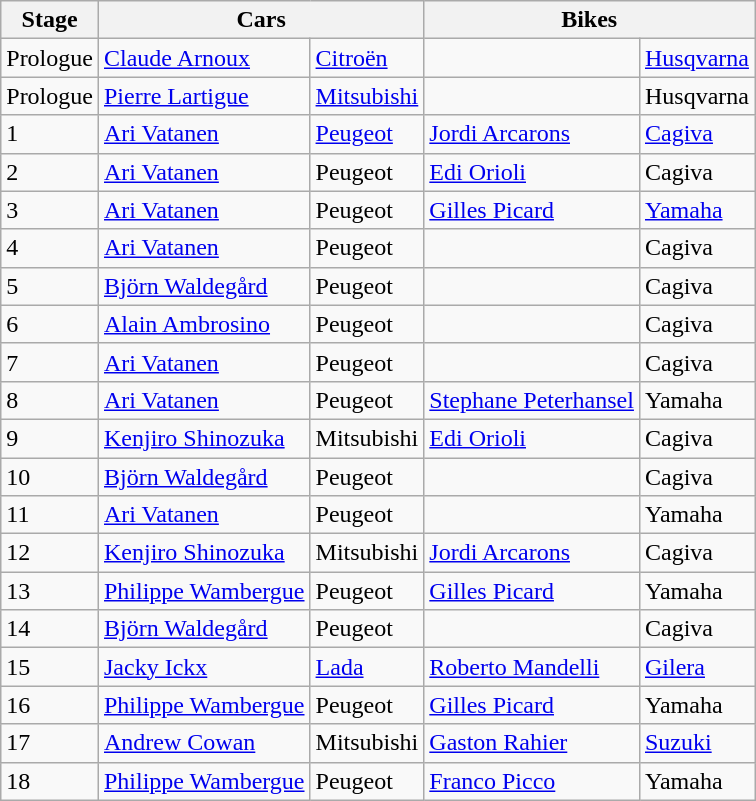<table class="wikitable">
<tr>
<th>Stage</th>
<th colspan="2">Cars</th>
<th colspan="2">Bikes</th>
</tr>
<tr>
<td>Prologue</td>
<td> <a href='#'>Claude Arnoux</a></td>
<td><a href='#'>Citroën</a></td>
<td> </td>
<td><a href='#'>Husqvarna</a></td>
</tr>
<tr>
<td>Prologue</td>
<td> <a href='#'>Pierre Lartigue</a></td>
<td><a href='#'>Mitsubishi</a></td>
<td> </td>
<td>Husqvarna</td>
</tr>
<tr>
<td>1</td>
<td> <a href='#'>Ari Vatanen</a></td>
<td><a href='#'>Peugeot</a></td>
<td> <a href='#'>Jordi Arcarons</a></td>
<td><a href='#'>Cagiva</a></td>
</tr>
<tr>
<td>2</td>
<td> <a href='#'>Ari Vatanen</a></td>
<td>Peugeot</td>
<td> <a href='#'>Edi Orioli</a></td>
<td>Cagiva</td>
</tr>
<tr>
<td>3</td>
<td> <a href='#'>Ari Vatanen</a></td>
<td>Peugeot</td>
<td> <a href='#'>Gilles Picard</a></td>
<td><a href='#'>Yamaha</a></td>
</tr>
<tr>
<td>4</td>
<td> <a href='#'>Ari Vatanen</a></td>
<td>Peugeot</td>
<td> </td>
<td>Cagiva</td>
</tr>
<tr>
<td>5</td>
<td> <a href='#'>Björn Waldegård</a></td>
<td>Peugeot</td>
<td> </td>
<td>Cagiva</td>
</tr>
<tr>
<td>6</td>
<td> <a href='#'>Alain Ambrosino</a></td>
<td>Peugeot</td>
<td> </td>
<td>Cagiva</td>
</tr>
<tr>
<td>7</td>
<td> <a href='#'>Ari Vatanen</a></td>
<td>Peugeot</td>
<td> </td>
<td>Cagiva</td>
</tr>
<tr>
<td>8</td>
<td> <a href='#'>Ari Vatanen</a></td>
<td>Peugeot</td>
<td> <a href='#'>Stephane Peterhansel</a></td>
<td>Yamaha</td>
</tr>
<tr>
<td>9</td>
<td> <a href='#'>Kenjiro Shinozuka</a></td>
<td>Mitsubishi</td>
<td> <a href='#'>Edi Orioli</a></td>
<td>Cagiva</td>
</tr>
<tr>
<td>10</td>
<td> <a href='#'>Björn Waldegård</a></td>
<td>Peugeot</td>
<td> </td>
<td>Cagiva</td>
</tr>
<tr>
<td>11</td>
<td> <a href='#'>Ari Vatanen</a></td>
<td>Peugeot</td>
<td> </td>
<td>Yamaha</td>
</tr>
<tr>
<td>12</td>
<td> <a href='#'>Kenjiro Shinozuka</a></td>
<td>Mitsubishi</td>
<td> <a href='#'>Jordi Arcarons</a></td>
<td>Cagiva</td>
</tr>
<tr>
<td>13</td>
<td> <a href='#'>Philippe Wambergue</a></td>
<td>Peugeot</td>
<td> <a href='#'>Gilles Picard</a></td>
<td>Yamaha</td>
</tr>
<tr>
<td>14</td>
<td> <a href='#'>Björn Waldegård</a></td>
<td>Peugeot</td>
<td> </td>
<td>Cagiva</td>
</tr>
<tr>
<td>15</td>
<td> <a href='#'>Jacky Ickx</a></td>
<td><a href='#'>Lada</a></td>
<td> <a href='#'>Roberto Mandelli</a></td>
<td><a href='#'>Gilera</a></td>
</tr>
<tr>
<td>16</td>
<td> <a href='#'>Philippe Wambergue</a></td>
<td>Peugeot</td>
<td> <a href='#'>Gilles Picard</a></td>
<td>Yamaha</td>
</tr>
<tr>
<td>17</td>
<td> <a href='#'>Andrew Cowan</a></td>
<td>Mitsubishi</td>
<td> <a href='#'>Gaston Rahier</a></td>
<td><a href='#'>Suzuki</a></td>
</tr>
<tr>
<td>18</td>
<td> <a href='#'>Philippe Wambergue</a></td>
<td>Peugeot</td>
<td> <a href='#'>Franco Picco</a></td>
<td>Yamaha</td>
</tr>
</table>
